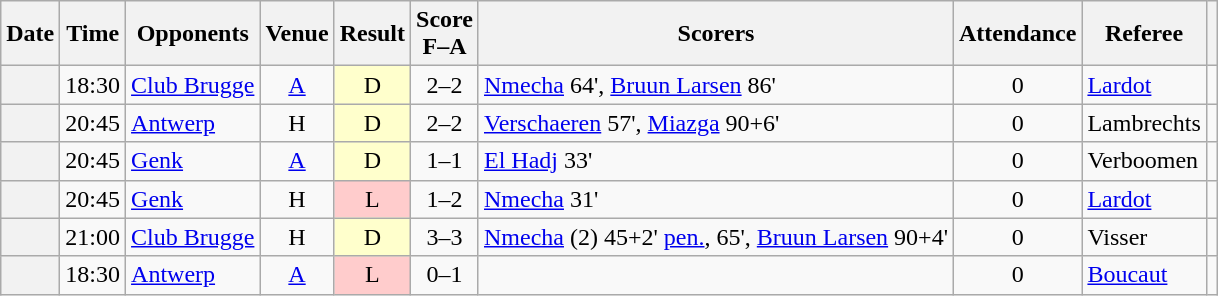<table class="wikitable plainrowheaders sortable" style="text-align:center">
<tr>
<th scope="col">Date</th>
<th scope="col">Time</th>
<th scope="col">Opponents</th>
<th scope="col">Venue</th>
<th scope="col">Result</th>
<th scope="col">Score<br>F–A</th>
<th scope="col" class="unsortable">Scorers</th>
<th scope="col">Attendance</th>
<th scope="col" class="unsortable">Referee</th>
<th scope="col" class="unsortable"></th>
</tr>
<tr>
<th scope=row></th>
<td>18:30</td>
<td align="left"><a href='#'>Club Brugge</a></td>
<td><a href='#'>A</a></td>
<td style="background-color:#FFFFCC">D</td>
<td>2–2</td>
<td align="left"><a href='#'>Nmecha</a> 64', <a href='#'>Bruun Larsen</a> 86'</td>
<td>0</td>
<td align="left"><a href='#'>Lardot</a></td>
<td></td>
</tr>
<tr>
<th scope=row></th>
<td>20:45</td>
<td align="left"><a href='#'>Antwerp</a></td>
<td>H</td>
<td style="background-color:#FFFFCC">D</td>
<td>2–2</td>
<td align="left"><a href='#'>Verschaeren</a> 57', <a href='#'>Miazga</a> 90+6'</td>
<td>0</td>
<td align="left">Lambrechts</td>
<td></td>
</tr>
<tr>
<th scope=row></th>
<td>20:45</td>
<td align="left"><a href='#'>Genk</a></td>
<td><a href='#'>A</a></td>
<td style="background-color:#FFFFCC">D</td>
<td>1–1</td>
<td align="left"><a href='#'>El Hadj</a> 33'</td>
<td>0</td>
<td align="left">Verboomen</td>
<td></td>
</tr>
<tr>
<th scope=row></th>
<td>20:45</td>
<td align="left"><a href='#'>Genk</a></td>
<td>H</td>
<td style="background-color:#FFCCCC">L</td>
<td>1–2</td>
<td align="left"><a href='#'>Nmecha</a> 31'</td>
<td>0</td>
<td align="left"><a href='#'>Lardot</a></td>
<td></td>
</tr>
<tr>
<th scope=row></th>
<td>21:00</td>
<td align="left"><a href='#'>Club Brugge</a></td>
<td>H</td>
<td style="background-color:#FFFFCC">D</td>
<td>3–3</td>
<td align="left"><a href='#'>Nmecha</a> (2) 45+2' <a href='#'>pen.</a>, 65', <a href='#'>Bruun Larsen</a> 90+4'</td>
<td>0</td>
<td align="left">Visser</td>
<td></td>
</tr>
<tr>
<th scope=row></th>
<td>18:30</td>
<td align="left"><a href='#'>Antwerp</a></td>
<td><a href='#'>A</a></td>
<td style="background-color:#FFCCCC">L</td>
<td>0–1</td>
<td></td>
<td>0</td>
<td align="left"><a href='#'>Boucaut</a></td>
<td></td>
</tr>
</table>
